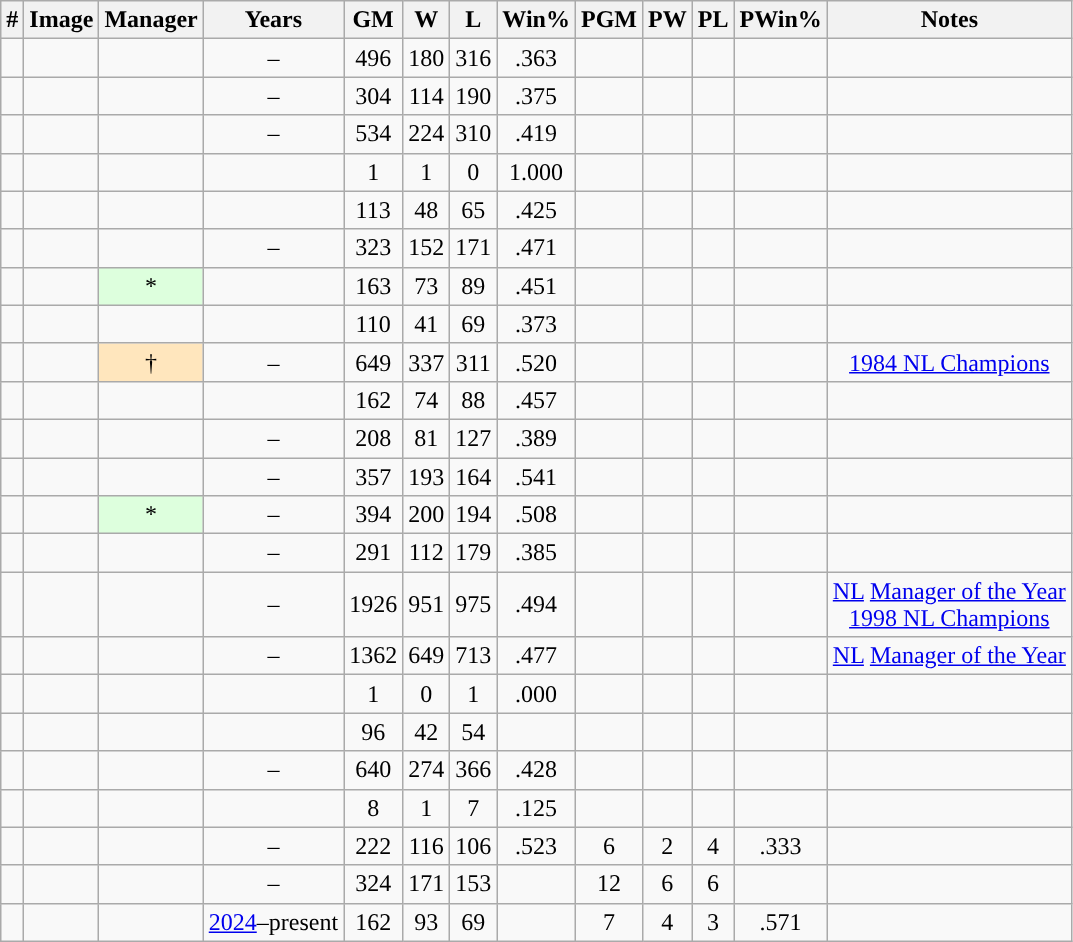<table class="wikitable sortable" style="text-align:center">
<tr>
<th class="unsortable">#</th>
<th class="unsortable">Image</th>
<th>Manager</th>
<th>Years</th>
<th>GM</th>
<th>W</th>
<th>L</th>
<th>Win%</th>
<th>PGM</th>
<th>PW</th>
<th>PL</th>
<th class="unsortable">PWin%</th>
<th class="unsortable">Notes</th>
</tr>
<tr>
<td align="center"></td>
<td></td>
<td></td>
<td>–</td>
<td align=center>496</td>
<td align=center>180</td>
<td align=center>316</td>
<td align=center>.363</td>
<td align=center></td>
<td align=center></td>
<td align=center></td>
<td align=center></td>
<td></td>
</tr>
<tr>
<td align="center"></td>
<td></td>
<td></td>
<td>–</td>
<td align=center>304</td>
<td align=center>114</td>
<td align=center>190</td>
<td align=center>.375</td>
<td align=center></td>
<td align=center></td>
<td align=center></td>
<td align=center></td>
<td></td>
</tr>
<tr>
<td align="center"></td>
<td></td>
<td></td>
<td>–</td>
<td align=center>534</td>
<td align=center>224</td>
<td align=center>310</td>
<td align=center>.419</td>
<td align=center></td>
<td align=center></td>
<td align=center></td>
<td align=center></td>
<td></td>
</tr>
<tr>
<td align="center"></td>
<td></td>
<td></td>
<td></td>
<td align=center>1</td>
<td align=center>1</td>
<td align=center>0</td>
<td align=center>1.000</td>
<td align=center></td>
<td align=center></td>
<td align=center></td>
<td align=center></td>
<td></td>
</tr>
<tr>
<td align="center"></td>
<td></td>
<td></td>
<td></td>
<td align=center>113</td>
<td align=center>48</td>
<td align=center>65</td>
<td align=center>.425</td>
<td align=center></td>
<td align=center></td>
<td align=center></td>
<td align=center></td>
<td></td>
</tr>
<tr>
<td align="center"></td>
<td></td>
<td></td>
<td>–</td>
<td align=center>323</td>
<td align=center>152</td>
<td align=center>171</td>
<td align=center>.471</td>
<td align=center></td>
<td align=center></td>
<td align=center></td>
<td align=center></td>
<td></td>
</tr>
<tr>
<td align="center"></td>
<td></td>
<td style="background-color:#ddffdd">*</td>
<td></td>
<td align=center>163</td>
<td align=center>73</td>
<td align=center>89</td>
<td align=center>.451</td>
<td align=center></td>
<td align=center></td>
<td align=center></td>
<td align=center></td>
<td></td>
</tr>
<tr>
<td align="center"></td>
<td></td>
<td></td>
<td></td>
<td align=center>110</td>
<td align=center>41</td>
<td align=center>69</td>
<td align=center>.373</td>
<td align=center></td>
<td align=center></td>
<td align=center></td>
<td align=center></td>
<td></td>
</tr>
<tr>
<td align="center"></td>
<td></td>
<td style="background-color:#FFE6BD">†</td>
<td>–</td>
<td align=center>649</td>
<td align=center>337</td>
<td align=center>311</td>
<td align=center>.520</td>
<td align=center></td>
<td align=center></td>
<td align=center></td>
<td align=center></td>
<td><a href='#'>1984 NL Champions</a></td>
</tr>
<tr>
<td align="center"></td>
<td></td>
<td></td>
<td></td>
<td align=center>162</td>
<td align=center>74</td>
<td align=center>88</td>
<td align=center>.457</td>
<td align=center></td>
<td align=center></td>
<td align=center></td>
<td align=center></td>
<td></td>
</tr>
<tr>
<td align="center"></td>
<td></td>
<td></td>
<td>–</td>
<td align=center>208</td>
<td align=center>81</td>
<td align=center>127</td>
<td align=center>.389</td>
<td align=center></td>
<td align=center></td>
<td align=center></td>
<td align=center></td>
<td></td>
</tr>
<tr>
<td align="center"></td>
<td></td>
<td></td>
<td>–</td>
<td align=center>357</td>
<td align=center>193</td>
<td align=center>164</td>
<td align=center>.541</td>
<td align=center></td>
<td align=center></td>
<td align=center></td>
<td align=center></td>
<td></td>
</tr>
<tr>
<td align="center"></td>
<td></td>
<td style="background-color:#ddffdd">*</td>
<td>–</td>
<td align=center>394</td>
<td align=center>200</td>
<td align=center>194</td>
<td align=center>.508</td>
<td align=center></td>
<td align=center></td>
<td align=center></td>
<td align=center></td>
<td></td>
</tr>
<tr>
<td align="center"></td>
<td></td>
<td></td>
<td>–</td>
<td align=center>291</td>
<td align=center>112</td>
<td align=center>179</td>
<td align=center>.385</td>
<td align=center></td>
<td align=center></td>
<td align=center></td>
<td align=center></td>
<td></td>
</tr>
<tr>
<td align="center"></td>
<td></td>
<td></td>
<td>–</td>
<td align=center>1926</td>
<td align=center>951</td>
<td align=center>975</td>
<td align=center>.494</td>
<td align=center></td>
<td align=center></td>
<td align=center></td>
<td align=center></td>
<td> <a href='#'>NL</a> <a href='#'>Manager of the Year</a><br><a href='#'>1998 NL Champions</a></td>
</tr>
<tr>
<td align="center"></td>
<td></td>
<td></td>
<td>–</td>
<td align=center>1362</td>
<td align=center>649</td>
<td align=center>713</td>
<td align=center>.477</td>
<td align=center></td>
<td align=center></td>
<td align=center></td>
<td align=center></td>
<td> <a href='#'>NL</a> <a href='#'>Manager of the Year</a><br></td>
</tr>
<tr>
<td align="center"></td>
<td></td>
<td></td>
<td></td>
<td align=center>1</td>
<td align=center>0</td>
<td align=center>1</td>
<td align=center>.000</td>
<td align=center></td>
<td align=center></td>
<td align=center></td>
<td align=center></td>
<td></td>
</tr>
<tr>
<td align="center"></td>
<td></td>
<td></td>
<td></td>
<td align=center>96</td>
<td align=center>42</td>
<td align=center>54</td>
<td align=center></td>
<td align=center></td>
<td align=center></td>
<td align=center></td>
<td align=center></td>
<td></td>
</tr>
<tr>
<td align="center"></td>
<td></td>
<td></td>
<td>–</td>
<td align=center>640</td>
<td align=center>274</td>
<td align=center>366</td>
<td align=center>.428</td>
<td align=center></td>
<td align=center></td>
<td align=center></td>
<td align=center></td>
<td></td>
</tr>
<tr>
<td align="center"></td>
<td></td>
<td></td>
<td></td>
<td align=center>8</td>
<td align=center>1</td>
<td align=center>7</td>
<td align=center>.125</td>
<td align=center></td>
<td align=center></td>
<td align=center></td>
<td align=center></td>
<td></td>
</tr>
<tr>
<td align="center"></td>
<td></td>
<td></td>
<td>–</td>
<td align=center>222</td>
<td align=center>116</td>
<td align=center>106</td>
<td align=center>.523</td>
<td align=center>6</td>
<td align=center>2</td>
<td align=center>4</td>
<td align=center>.333</td>
<td></td>
</tr>
<tr>
<td align="center"></td>
<td></td>
<td></td>
<td>–</td>
<td align=center>324</td>
<td align=center>171</td>
<td align=center>153</td>
<td align=center></td>
<td align=center>12</td>
<td align=center>6</td>
<td align=center>6</td>
<td align=center></td>
<td></td>
</tr>
<tr>
<td align="center"></td>
<td></td>
<td></td>
<td><a href='#'>2024</a>–present</td>
<td align=center>162</td>
<td align=center>93</td>
<td align=center>69</td>
<td align=center></td>
<td align=center>7</td>
<td align=center>4</td>
<td align=center>3</td>
<td align=center>.571</td>
<td align=center></td>
</tr>
</table>
